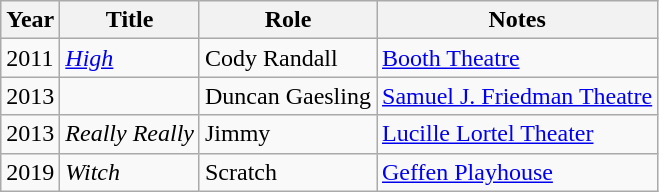<table class="wikitable sortable">
<tr>
<th>Year</th>
<th>Title</th>
<th>Role</th>
<th>Notes</th>
</tr>
<tr>
<td>2011</td>
<td><em><a href='#'>High</a></em></td>
<td>Cody Randall</td>
<td><a href='#'>Booth Theatre</a></td>
</tr>
<tr>
<td>2013</td>
<td><em></em></td>
<td>Duncan Gaesling</td>
<td><a href='#'>Samuel J. Friedman Theatre</a></td>
</tr>
<tr>
<td>2013</td>
<td><em>Really Really</em></td>
<td>Jimmy</td>
<td><a href='#'>Lucille Lortel Theater</a></td>
</tr>
<tr>
<td>2019</td>
<td><em>Witch</em></td>
<td>Scratch</td>
<td><a href='#'>Geffen Playhouse</a></td>
</tr>
</table>
